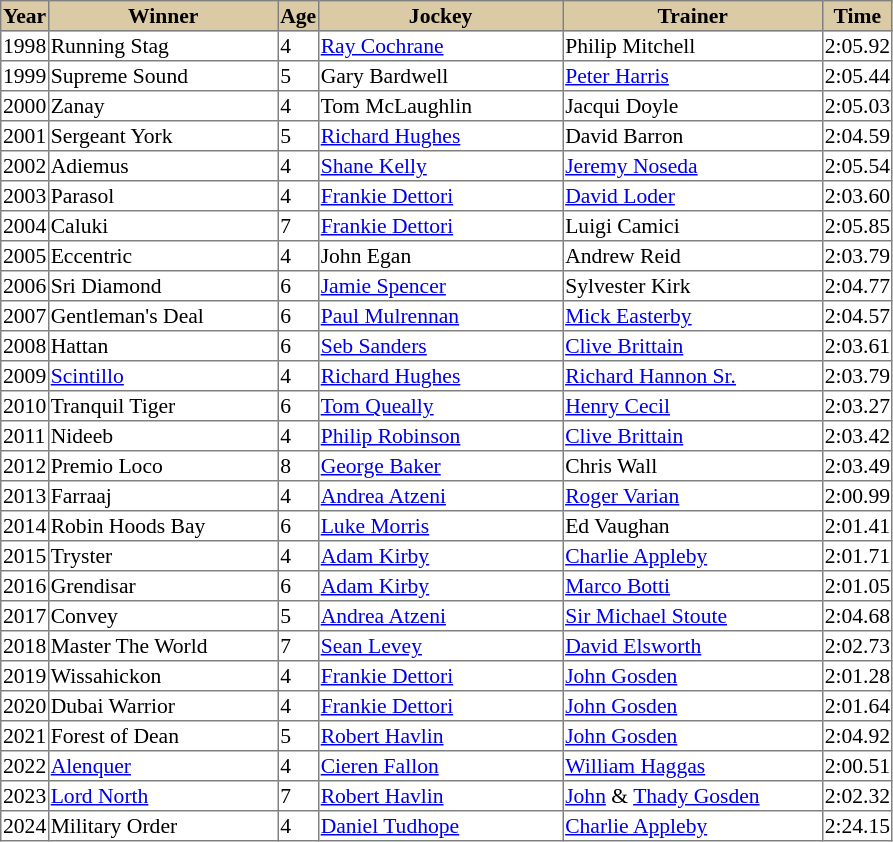<table class = "sortable" | border="1" style="border-collapse: collapse; font-size:90%">
<tr bgcolor="#DACAA5" align="center">
<th>Year</th>
<th>Winner</th>
<th>Age</th>
<th>Jockey</th>
<th>Trainer</th>
<th>Time</th>
</tr>
<tr>
<td>1998</td>
<td width=150px>Running Stag</td>
<td>4</td>
<td width=160px><a href='#'>Ray Cochrane</a></td>
<td width=170px>Philip Mitchell</td>
<td>2:05.92</td>
</tr>
<tr>
<td>1999</td>
<td>Supreme Sound</td>
<td>5</td>
<td>Gary Bardwell</td>
<td><a href='#'>Peter Harris</a></td>
<td>2:05.44</td>
</tr>
<tr>
<td>2000</td>
<td>Zanay</td>
<td>4</td>
<td>Tom McLaughlin</td>
<td>Jacqui Doyle</td>
<td>2:05.03</td>
</tr>
<tr>
<td>2001</td>
<td>Sergeant York</td>
<td>5</td>
<td><a href='#'>Richard Hughes</a></td>
<td>David Barron</td>
<td>2:04.59</td>
</tr>
<tr>
<td>2002</td>
<td>Adiemus</td>
<td>4</td>
<td><a href='#'>Shane Kelly</a></td>
<td><a href='#'>Jeremy Noseda</a></td>
<td>2:05.54</td>
</tr>
<tr>
<td>2003</td>
<td>Parasol</td>
<td>4</td>
<td><a href='#'>Frankie Dettori</a></td>
<td><a href='#'>David Loder</a></td>
<td>2:03.60</td>
</tr>
<tr>
<td>2004</td>
<td>Caluki</td>
<td>7</td>
<td><a href='#'>Frankie Dettori</a></td>
<td>Luigi Camici</td>
<td>2:05.85</td>
</tr>
<tr>
<td>2005</td>
<td>Eccentric</td>
<td>4</td>
<td>John Egan</td>
<td>Andrew Reid</td>
<td>2:03.79</td>
</tr>
<tr>
<td>2006</td>
<td>Sri Diamond</td>
<td>6</td>
<td><a href='#'>Jamie Spencer</a></td>
<td>Sylvester Kirk</td>
<td>2:04.77</td>
</tr>
<tr>
<td>2007</td>
<td>Gentleman's Deal</td>
<td>6</td>
<td><a href='#'>Paul Mulrennan</a></td>
<td><a href='#'>Mick Easterby</a></td>
<td>2:04.57</td>
</tr>
<tr>
<td>2008</td>
<td>Hattan</td>
<td>6</td>
<td><a href='#'>Seb Sanders</a></td>
<td><a href='#'>Clive Brittain</a></td>
<td>2:03.61</td>
</tr>
<tr>
<td>2009</td>
<td><a href='#'>Scintillo</a></td>
<td>4</td>
<td><a href='#'>Richard Hughes</a></td>
<td><a href='#'>Richard Hannon Sr.</a></td>
<td>2:03.79</td>
</tr>
<tr>
<td>2010</td>
<td>Tranquil Tiger</td>
<td>6</td>
<td><a href='#'>Tom Queally</a></td>
<td><a href='#'>Henry Cecil</a></td>
<td>2:03.27</td>
</tr>
<tr>
<td>2011</td>
<td>Nideeb</td>
<td>4</td>
<td><a href='#'>Philip Robinson</a></td>
<td><a href='#'>Clive Brittain</a></td>
<td>2:03.42</td>
</tr>
<tr>
<td>2012</td>
<td>Premio Loco</td>
<td>8</td>
<td><a href='#'>George Baker</a></td>
<td>Chris Wall</td>
<td>2:03.49</td>
</tr>
<tr>
<td>2013</td>
<td>Farraaj</td>
<td>4</td>
<td><a href='#'>Andrea Atzeni</a></td>
<td><a href='#'>Roger Varian</a></td>
<td>2:00.99</td>
</tr>
<tr>
<td>2014</td>
<td>Robin Hoods Bay</td>
<td>6</td>
<td><a href='#'>Luke Morris</a></td>
<td>Ed Vaughan</td>
<td>2:01.41</td>
</tr>
<tr>
<td>2015</td>
<td>Tryster</td>
<td>4</td>
<td><a href='#'>Adam Kirby</a></td>
<td><a href='#'>Charlie Appleby</a></td>
<td>2:01.71</td>
</tr>
<tr>
<td>2016</td>
<td>Grendisar</td>
<td>6</td>
<td><a href='#'>Adam Kirby</a></td>
<td><a href='#'>Marco Botti</a></td>
<td>2:01.05</td>
</tr>
<tr>
<td>2017</td>
<td>Convey</td>
<td>5</td>
<td><a href='#'>Andrea Atzeni</a></td>
<td><a href='#'>Sir Michael Stoute</a></td>
<td>2:04.68</td>
</tr>
<tr>
<td>2018</td>
<td>Master The World</td>
<td>7</td>
<td><a href='#'>Sean Levey</a></td>
<td><a href='#'>David Elsworth</a></td>
<td>2:02.73</td>
</tr>
<tr>
<td>2019</td>
<td>Wissahickon</td>
<td>4</td>
<td><a href='#'>Frankie Dettori</a></td>
<td><a href='#'>John Gosden</a></td>
<td>2:01.28</td>
</tr>
<tr>
<td>2020</td>
<td>Dubai Warrior</td>
<td>4</td>
<td><a href='#'>Frankie Dettori</a></td>
<td><a href='#'>John Gosden</a></td>
<td>2:01.64</td>
</tr>
<tr>
<td>2021</td>
<td>Forest of Dean</td>
<td>5</td>
<td><a href='#'>Robert Havlin</a></td>
<td><a href='#'>John Gosden</a></td>
<td>2:04.92</td>
</tr>
<tr>
<td>2022</td>
<td><a href='#'>Alenquer</a></td>
<td>4</td>
<td><a href='#'>Cieren Fallon</a></td>
<td><a href='#'>William Haggas</a></td>
<td>2:00.51</td>
</tr>
<tr>
<td>2023</td>
<td><a href='#'>Lord North</a></td>
<td>7</td>
<td><a href='#'>Robert Havlin</a></td>
<td><a href='#'>John</a> & <a href='#'>Thady Gosden</a></td>
<td>2:02.32</td>
</tr>
<tr>
<td>2024</td>
<td>Military Order</td>
<td>4</td>
<td><a href='#'>Daniel Tudhope</a></td>
<td><a href='#'>Charlie Appleby</a></td>
<td>2:24.15</td>
</tr>
</table>
